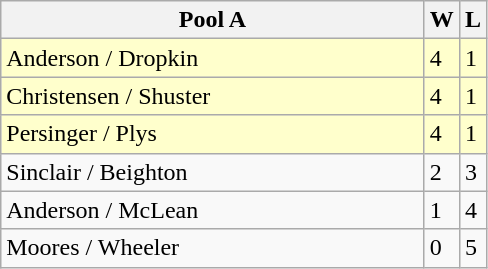<table class=wikitable>
<tr>
<th width=275>Pool A</th>
<th>W</th>
<th>L</th>
</tr>
<tr bgcolor=#ffffcc>
<td>Anderson / Dropkin</td>
<td>4</td>
<td>1</td>
</tr>
<tr bgcolor=#ffffcc>
<td>Christensen / Shuster</td>
<td>4</td>
<td>1</td>
</tr>
<tr bgcolor=#ffffcc>
<td>Persinger / Plys</td>
<td>4</td>
<td>1</td>
</tr>
<tr>
<td>Sinclair / Beighton</td>
<td>2</td>
<td>3</td>
</tr>
<tr>
<td>Anderson / McLean</td>
<td>1</td>
<td>4</td>
</tr>
<tr>
<td>Moores / Wheeler</td>
<td>0</td>
<td>5</td>
</tr>
</table>
